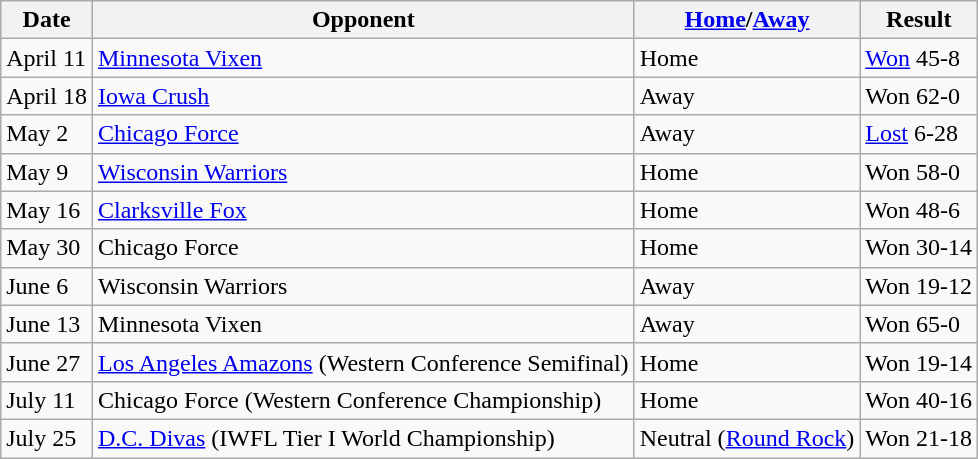<table class="wikitable">
<tr>
<th>Date</th>
<th>Opponent</th>
<th><a href='#'>Home</a>/<a href='#'>Away</a></th>
<th>Result</th>
</tr>
<tr>
<td>April 11</td>
<td><a href='#'>Minnesota Vixen</a></td>
<td>Home</td>
<td><a href='#'>Won</a> 45-8</td>
</tr>
<tr>
<td>April 18</td>
<td><a href='#'>Iowa Crush</a></td>
<td>Away</td>
<td>Won 62-0</td>
</tr>
<tr>
<td>May 2</td>
<td><a href='#'>Chicago Force</a></td>
<td>Away</td>
<td><a href='#'>Lost</a> 6-28</td>
</tr>
<tr>
<td>May 9</td>
<td><a href='#'>Wisconsin Warriors</a></td>
<td>Home</td>
<td>Won 58-0</td>
</tr>
<tr>
<td>May 16</td>
<td><a href='#'>Clarksville Fox</a></td>
<td>Home</td>
<td>Won 48-6</td>
</tr>
<tr>
<td>May 30</td>
<td>Chicago Force</td>
<td>Home</td>
<td>Won 30-14</td>
</tr>
<tr>
<td>June 6</td>
<td>Wisconsin Warriors</td>
<td>Away</td>
<td>Won 19-12</td>
</tr>
<tr>
<td>June 13</td>
<td>Minnesota Vixen</td>
<td>Away</td>
<td>Won 65-0</td>
</tr>
<tr>
<td>June 27</td>
<td><a href='#'>Los Angeles Amazons</a> (Western Conference Semifinal)</td>
<td>Home</td>
<td>Won 19-14</td>
</tr>
<tr>
<td>July 11</td>
<td>Chicago Force (Western Conference Championship)</td>
<td>Home</td>
<td>Won 40-16</td>
</tr>
<tr>
<td>July 25</td>
<td><a href='#'>D.C. Divas</a> (IWFL Tier I World Championship)</td>
<td>Neutral (<a href='#'>Round Rock</a>)</td>
<td>Won 21-18</td>
</tr>
</table>
